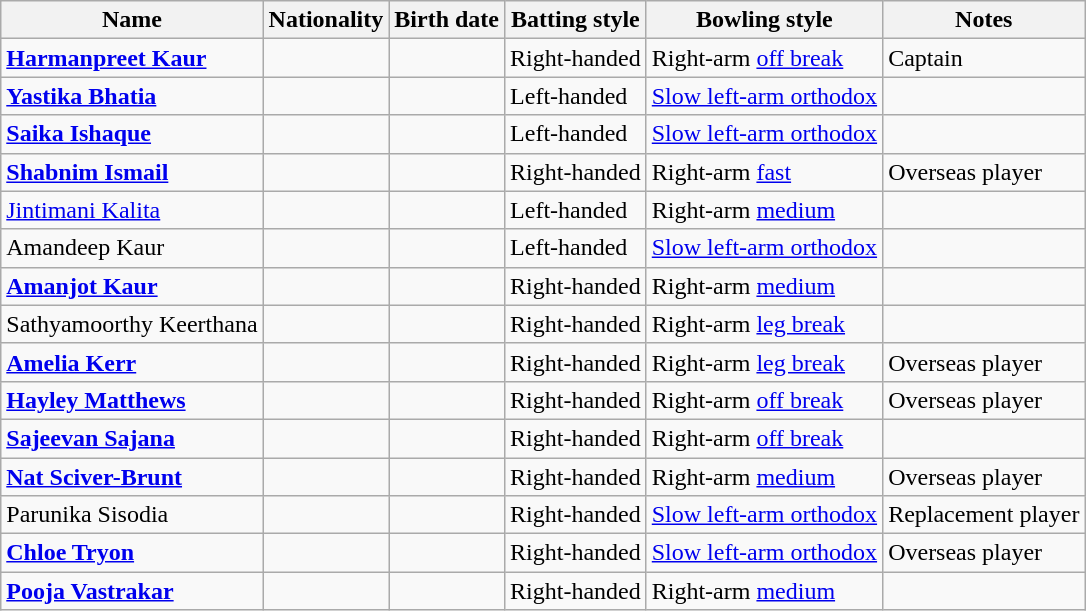<table class="wikitable">
<tr>
<th>Name</th>
<th>Nationality</th>
<th>Birth date</th>
<th>Batting style</th>
<th>Bowling style</th>
<th>Notes</th>
</tr>
<tr>
<td><strong><a href='#'>Harmanpreet Kaur</a></strong></td>
<td></td>
<td></td>
<td>Right-handed</td>
<td>Right-arm <a href='#'>off break</a></td>
<td>Captain</td>
</tr>
<tr>
<td><strong><a href='#'>Yastika Bhatia</a></strong></td>
<td></td>
<td></td>
<td>Left-handed</td>
<td><a href='#'>Slow left-arm orthodox</a></td>
<td></td>
</tr>
<tr>
<td><strong><a href='#'>Saika Ishaque</a></strong></td>
<td></td>
<td></td>
<td>Left-handed</td>
<td><a href='#'>Slow left-arm orthodox</a></td>
<td></td>
</tr>
<tr>
<td><strong><a href='#'>Shabnim Ismail</a></strong></td>
<td></td>
<td></td>
<td>Right-handed</td>
<td>Right-arm <a href='#'>fast</a></td>
<td>Overseas player</td>
</tr>
<tr>
<td><a href='#'>Jintimani Kalita</a></td>
<td></td>
<td></td>
<td>Left-handed</td>
<td>Right-arm <a href='#'>medium</a></td>
<td></td>
</tr>
<tr>
<td>Amandeep Kaur</td>
<td></td>
<td></td>
<td>Left-handed</td>
<td><a href='#'>Slow left-arm orthodox</a></td>
<td></td>
</tr>
<tr>
<td><strong><a href='#'>Amanjot Kaur</a></strong></td>
<td></td>
<td></td>
<td>Right-handed</td>
<td>Right-arm <a href='#'>medium</a></td>
<td></td>
</tr>
<tr>
<td>Sathyamoorthy Keerthana</td>
<td></td>
<td></td>
<td>Right-handed</td>
<td>Right-arm <a href='#'>leg break</a></td>
<td></td>
</tr>
<tr>
<td><strong><a href='#'>Amelia Kerr</a></strong></td>
<td></td>
<td></td>
<td>Right-handed</td>
<td>Right-arm <a href='#'>leg break</a></td>
<td>Overseas player</td>
</tr>
<tr>
<td><strong><a href='#'>Hayley Matthews</a></strong></td>
<td></td>
<td></td>
<td>Right-handed</td>
<td>Right-arm <a href='#'>off break</a></td>
<td>Overseas player</td>
</tr>
<tr>
<td><strong><a href='#'>Sajeevan Sajana</a></strong></td>
<td></td>
<td></td>
<td>Right-handed</td>
<td>Right-arm <a href='#'>off break</a></td>
<td></td>
</tr>
<tr>
<td><strong><a href='#'>Nat Sciver-Brunt</a></strong></td>
<td></td>
<td></td>
<td>Right-handed</td>
<td>Right-arm <a href='#'>medium</a></td>
<td>Overseas player</td>
</tr>
<tr>
<td>Parunika Sisodia</td>
<td></td>
<td></td>
<td>Right-handed</td>
<td><a href='#'>Slow left-arm orthodox</a></td>
<td>Replacement player</td>
</tr>
<tr>
<td><strong><a href='#'>Chloe Tryon</a></strong></td>
<td></td>
<td></td>
<td>Right-handed</td>
<td><a href='#'>Slow left-arm orthodox</a></td>
<td>Overseas player</td>
</tr>
<tr>
<td><strong><a href='#'>Pooja Vastrakar</a></strong></td>
<td></td>
<td></td>
<td>Right-handed</td>
<td>Right-arm <a href='#'>medium</a></td>
<td></td>
</tr>
</table>
